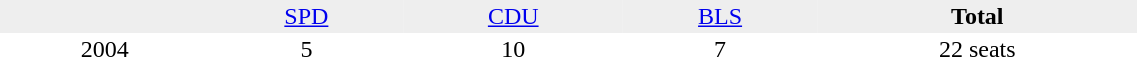<table border="0" cellpadding="2" cellspacing="0" width="60%">
<tr bgcolor="#eeeeee" align="center">
<td></td>
<td><a href='#'>SPD</a></td>
<td><a href='#'>CDU</a></td>
<td><a href='#'>BLS</a></td>
<td><strong>Total</strong></td>
</tr>
<tr align="center">
<td>2004</td>
<td>5</td>
<td>10</td>
<td>7</td>
<td>22 seats</td>
</tr>
</table>
